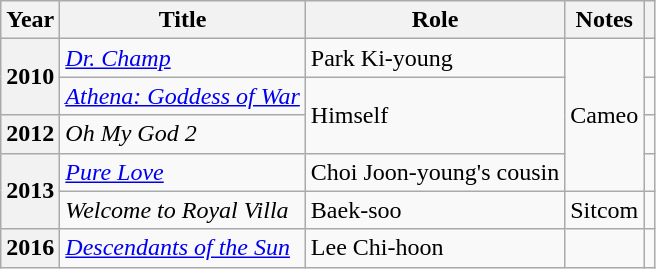<table class="wikitable sortable plainrowheaders">
<tr>
<th scope="col">Year</th>
<th scope="col">Title</th>
<th scope="col">Role</th>
<th scope="col" class="unsortable">Notes</th>
<th scope="col" class="unsortable"></th>
</tr>
<tr>
<th scope="row" rowspan="2">2010</th>
<td><em><a href='#'>Dr. Champ</a></em></td>
<td>Park Ki-young</td>
<td rowspan="4">Cameo</td>
<td style="text-align:center"></td>
</tr>
<tr>
<td><em><a href='#'>Athena: Goddess of War</a></em></td>
<td rowspan="2">Himself</td>
<td style="text-align:center"></td>
</tr>
<tr>
<th scope="row">2012</th>
<td><em>Oh My God 2</em></td>
<td style="text-align:center"></td>
</tr>
<tr>
<th scope="row" rowspan=2>2013</th>
<td><em><a href='#'>Pure Love</a></em></td>
<td>Choi Joon-young's cousin</td>
<td style="text-align:center"></td>
</tr>
<tr>
<td><em>Welcome to Royal Villa</em></td>
<td>Baek-soo</td>
<td>Sitcom</td>
<td style="text-align:center"></td>
</tr>
<tr>
<th scope="row">2016</th>
<td><em><a href='#'>Descendants of the Sun</a></em></td>
<td>Lee Chi-hoon</td>
<td></td>
<td style="text-align:center"></td>
</tr>
</table>
